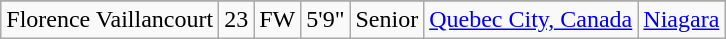<table class="wikitable sortable" style="text-align:center;" border="1">
<tr align=center>
</tr>
<tr>
<td>Florence Vaillancourt</td>
<td>23</td>
<td>FW</td>
<td>5'9"</td>
<td>Senior</td>
<td><a href='#'>Quebec City, Canada</a></td>
<td><a href='#'>Niagara</a></td>
</tr>
</table>
